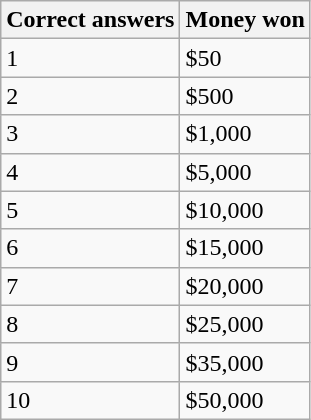<table class="wikitable">
<tr>
<th scope="col">Correct answers</th>
<th scope="col">Money won</th>
</tr>
<tr>
<td>1</td>
<td>$50</td>
</tr>
<tr>
<td>2</td>
<td>$500</td>
</tr>
<tr>
<td>3</td>
<td>$1,000</td>
</tr>
<tr>
<td>4</td>
<td>$5,000</td>
</tr>
<tr>
<td>5</td>
<td>$10,000</td>
</tr>
<tr>
<td>6</td>
<td>$15,000</td>
</tr>
<tr>
<td>7</td>
<td>$20,000</td>
</tr>
<tr>
<td>8</td>
<td>$25,000</td>
</tr>
<tr>
<td>9</td>
<td>$35,000</td>
</tr>
<tr>
<td>10</td>
<td>$50,000</td>
</tr>
</table>
